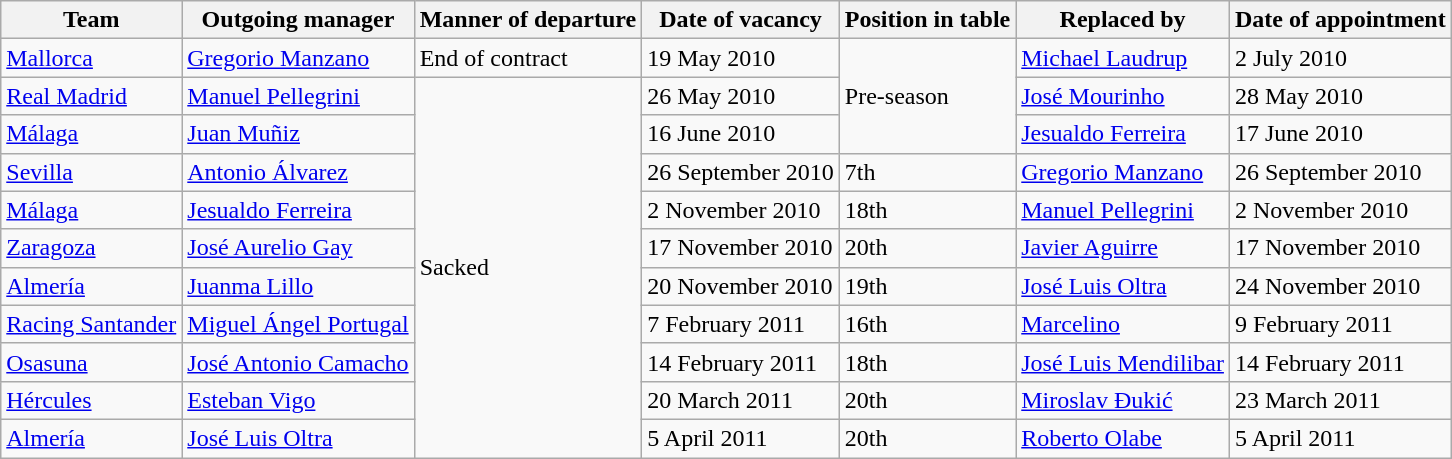<table class="wikitable sortable">
<tr>
<th>Team</th>
<th>Outgoing manager</th>
<th>Manner of departure</th>
<th>Date of vacancy</th>
<th>Position in table</th>
<th>Replaced by</th>
<th>Date of appointment</th>
</tr>
<tr>
<td><a href='#'>Mallorca</a></td>
<td> <a href='#'>Gregorio Manzano</a></td>
<td>End of contract</td>
<td>19 May 2010</td>
<td rowspan="3">Pre-season</td>
<td> <a href='#'>Michael Laudrup</a></td>
<td>2 July 2010</td>
</tr>
<tr>
<td><a href='#'>Real Madrid</a></td>
<td> <a href='#'>Manuel Pellegrini</a></td>
<td rowspan="10">Sacked</td>
<td>26 May 2010</td>
<td> <a href='#'>José Mourinho</a></td>
<td>28 May 2010</td>
</tr>
<tr>
<td><a href='#'>Málaga</a></td>
<td> <a href='#'>Juan Muñiz</a></td>
<td>16 June 2010</td>
<td> <a href='#'>Jesualdo Ferreira</a></td>
<td>17 June 2010</td>
</tr>
<tr>
<td><a href='#'>Sevilla</a></td>
<td> <a href='#'>Antonio Álvarez</a></td>
<td>26 September 2010</td>
<td>7th</td>
<td> <a href='#'>Gregorio Manzano</a></td>
<td>26 September 2010</td>
</tr>
<tr>
<td><a href='#'>Málaga</a></td>
<td> <a href='#'>Jesualdo Ferreira</a></td>
<td>2 November 2010</td>
<td>18th</td>
<td> <a href='#'>Manuel Pellegrini</a></td>
<td>2 November 2010</td>
</tr>
<tr>
<td><a href='#'>Zaragoza</a></td>
<td> <a href='#'>José Aurelio Gay</a></td>
<td>17 November 2010</td>
<td>20th</td>
<td> <a href='#'>Javier Aguirre</a></td>
<td>17 November 2010</td>
</tr>
<tr>
<td><a href='#'>Almería</a></td>
<td> <a href='#'>Juanma Lillo</a></td>
<td>20 November 2010</td>
<td>19th</td>
<td> <a href='#'>José Luis Oltra</a></td>
<td>24 November 2010</td>
</tr>
<tr>
<td><a href='#'>Racing Santander</a></td>
<td> <a href='#'>Miguel Ángel Portugal</a></td>
<td>7 February 2011</td>
<td>16th</td>
<td> <a href='#'>Marcelino</a></td>
<td>9 February 2011</td>
</tr>
<tr>
<td><a href='#'>Osasuna</a></td>
<td> <a href='#'>José Antonio Camacho</a></td>
<td>14 February 2011</td>
<td>18th</td>
<td> <a href='#'>José Luis Mendilibar</a></td>
<td>14 February 2011</td>
</tr>
<tr>
<td><a href='#'>Hércules</a></td>
<td> <a href='#'>Esteban Vigo</a></td>
<td>20 March 2011</td>
<td>20th</td>
<td> <a href='#'>Miroslav Đukić</a></td>
<td>23 March 2011</td>
</tr>
<tr>
<td><a href='#'>Almería</a></td>
<td> <a href='#'>José Luis Oltra</a></td>
<td>5 April 2011</td>
<td>20th</td>
<td> <a href='#'>Roberto Olabe</a></td>
<td>5 April 2011</td>
</tr>
</table>
